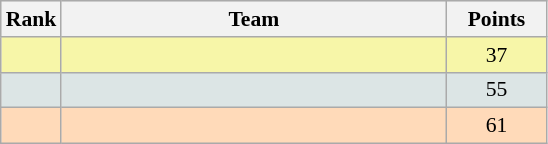<table class="wikitable" style="text-align:center; font-size: 90%; border: gray solid 1px;border-collapse:collapse;">
<tr bgcolor="#E4E4E4">
<th style="border-bottom:1px solid #AAAAAA" width=10>Rank</th>
<th style="border-bottom:1px solid #AAAAAA" width=250>Team</th>
<th style="border-bottom:1px solid #AAAAAA" width=60>Points</th>
</tr>
<tr bgcolor=F7F6A8>
<td></td>
<td align=left></td>
<td>37</td>
</tr>
<tr bgcolor=DCE5E5>
<td></td>
<td align=left></td>
<td>55</td>
</tr>
<tr bgcolor=FFDAB9>
<td></td>
<td align=left></td>
<td>61</td>
</tr>
</table>
